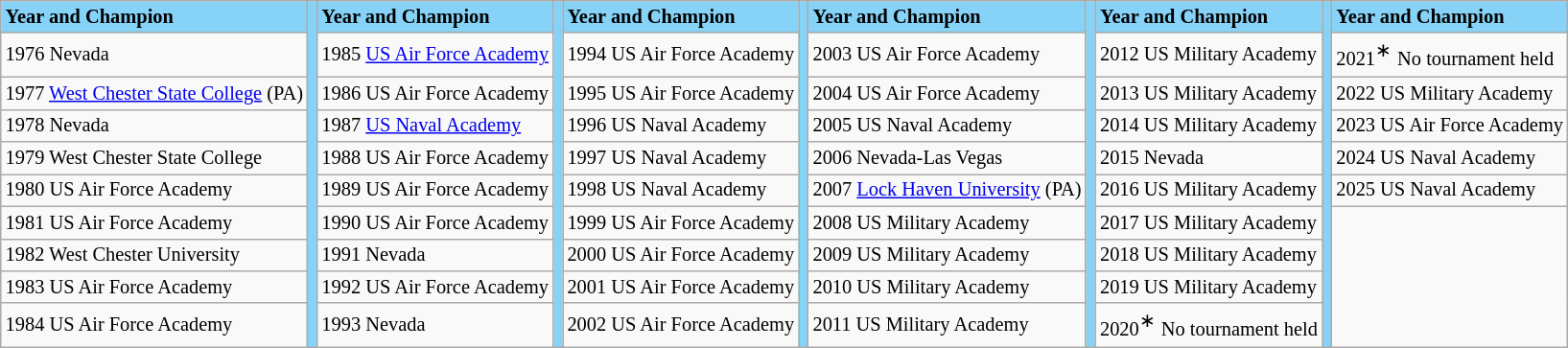<table class="wikitable" style="font-size:85%;">
<tr ! style="background-color: #87D3F8;">
<td><strong>Year and Champion</strong></td>
<td rowspan=10></td>
<td><strong>Year and Champion</strong></td>
<td rowspan=10></td>
<td><strong>Year and Champion</strong></td>
<td rowspan=10></td>
<td><strong>Year and Champion</strong></td>
<td rowspan=10></td>
<td><strong>Year and Champion</strong></td>
<td rowspan=10></td>
<td><strong>Year and Champion</strong></td>
</tr>
<tr --->
<td>1976 Nevada</td>
<td>1985 <a href='#'>US Air Force Academy</a></td>
<td>1994 US Air Force Academy</td>
<td>2003 US Air Force Academy</td>
<td>2012 US Military Academy</td>
<td>2021<big><sup>∗</sup></big> No tournament held</td>
</tr>
<tr --->
<td>1977 <a href='#'>West Chester State College</a> (PA)</td>
<td>1986 US Air Force Academy</td>
<td>1995 US Air Force Academy</td>
<td>2004 US Air Force Academy</td>
<td>2013 US Military Academy</td>
<td>2022 US Military Academy</td>
</tr>
<tr --->
<td>1978 Nevada</td>
<td>1987 <a href='#'>US Naval Academy</a></td>
<td>1996 US Naval Academy</td>
<td>2005 US Naval Academy</td>
<td>2014 US Military Academy</td>
<td>2023 US Air Force Academy</td>
</tr>
<tr --->
<td>1979 West Chester State College</td>
<td>1988 US Air Force Academy</td>
<td>1997 US Naval Academy</td>
<td>2006 Nevada-Las Vegas</td>
<td>2015 Nevada</td>
<td>2024 US Naval Academy</td>
</tr>
<tr --->
<td>1980 US Air Force Academy</td>
<td>1989 US Air Force Academy</td>
<td>1998 US Naval Academy</td>
<td>2007 <a href='#'>Lock Haven University</a> (PA)</td>
<td>2016 US Military Academy</td>
<td>2025 US Naval Academy</td>
</tr>
<tr --->
<td>1981 US Air Force Academy</td>
<td>1990 US Air Force Academy</td>
<td>1999 US Air Force Academy</td>
<td>2008 US Military Academy</td>
<td>2017 US Military Academy</td>
</tr>
<tr --->
<td>1982 West Chester University</td>
<td>1991 Nevada</td>
<td>2000 US Air Force Academy</td>
<td>2009 US Military Academy</td>
<td>2018 US Military Academy</td>
</tr>
<tr --->
<td>1983 US Air Force Academy</td>
<td>1992 US Air Force Academy</td>
<td>2001 US Air Force Academy</td>
<td>2010 US Military Academy</td>
<td>2019 US Military Academy</td>
</tr>
<tr --->
<td>1984 US Air Force Academy</td>
<td>1993 Nevada</td>
<td>2002 US Air Force Academy</td>
<td>2011 US Military Academy</td>
<td>2020<big><sup>∗</sup></big> No tournament held</td>
</tr>
</table>
